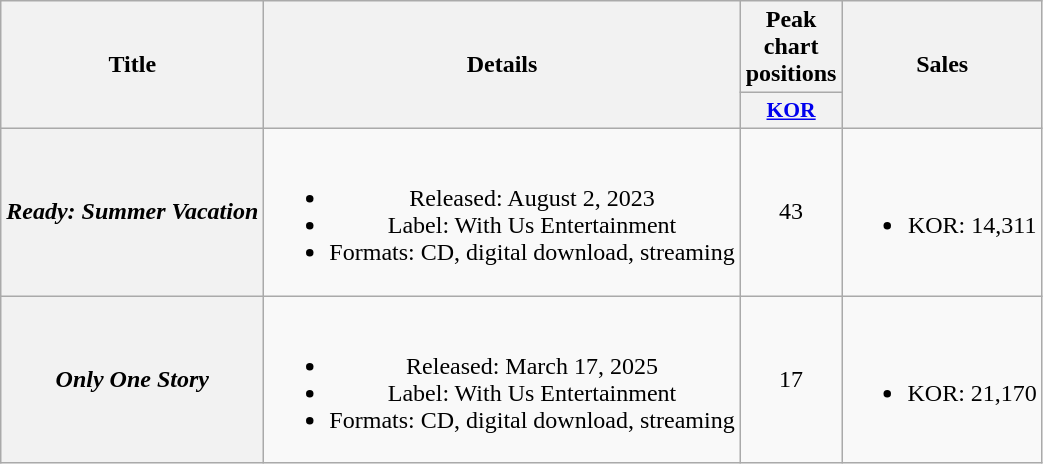<table class="wikitable plainrowheaders" style="text-align:center">
<tr>
<th scope="col" rowspan="2">Title</th>
<th scope="col" rowspan="2">Details</th>
<th scope="col">Peak chart positions</th>
<th scope="col" rowspan="2">Sales</th>
</tr>
<tr>
<th scope="col" style="font-size:90%; width:3em"><a href='#'>KOR</a><br></th>
</tr>
<tr>
<th scope="row"><em>Ready: Summer Vacation</em></th>
<td><br><ul><li>Released: August 2, 2023</li><li>Label: With Us Entertainment</li><li>Formats: CD, digital download, streaming</li></ul></td>
<td>43</td>
<td><br><ul><li>KOR: 14,311</li></ul></td>
</tr>
<tr>
<th scope="row"><em>Only One Story</em></th>
<td><br><ul><li>Released: March 17, 2025</li><li>Label: With Us Entertainment</li><li>Formats: CD, digital download, streaming</li></ul></td>
<td>17</td>
<td><br><ul><li>KOR: 21,170</li></ul></td>
</tr>
</table>
